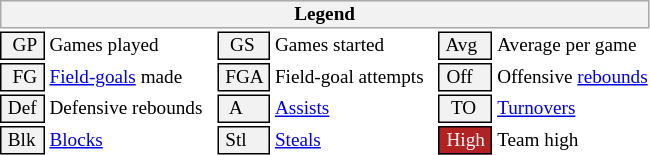<table class="toccolours" style="font-size: 80%; white-space: nowrap;">
<tr>
<th colspan="6" style="background-color: #F2F2F2; border: 1px solid #AAAAAA;">Legend</th>
</tr>
<tr>
<td style="background-color: #F2F2F2; border: 1px solid black;">  GP </td>
<td>Games played</td>
<td style="background-color: #F2F2F2; border: 1px solid black">  GS </td>
<td>Games started</td>
<td style="background-color: #F2F2F2; border: 1px solid black"> Avg </td>
<td>Average per game</td>
</tr>
<tr>
<td style="background-color: #F2F2F2; border: 1px solid black">  FG </td>
<td style="padding-right: 8px"><a href='#'>Field-goals</a> made</td>
<td style="background-color: #F2F2F2; border: 1px solid black"> FGA </td>
<td style="padding-right: 8px">Field-goal attempts</td>
<td style="background-color: #F2F2F2; border: 1px solid black;"> Off </td>
<td>Offensive <a href='#'>rebounds</a></td>
</tr>
<tr>
<td style="background-color: #F2F2F2; border: 1px solid black;"> Def </td>
<td style="padding-right: 8px">Defensive rebounds</td>
<td style="background-color: #F2F2F2; border: 1px solid black">  A </td>
<td style="padding-right: 8px"><a href='#'>Assists</a></td>
<td style="background-color: #F2F2F2; border: 1px solid black">  TO</td>
<td><a href='#'>Turnovers</a></td>
</tr>
<tr>
<td style="background-color: #F2F2F2; border: 1px solid black;"> Blk </td>
<td><a href='#'>Blocks</a></td>
<td style="background-color: #F2F2F2; border: 1px solid black"> Stl </td>
<td><a href='#'>Steals</a></td>
<td style="background:#B22222; color:#ffffff;; border: 1px solid black"> High </td>
<td>Team high</td>
</tr>
<tr>
</tr>
</table>
